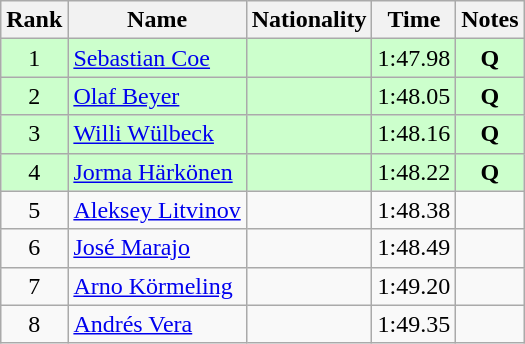<table class="wikitable sortable" style="text-align:center">
<tr>
<th>Rank</th>
<th>Name</th>
<th>Nationality</th>
<th>Time</th>
<th>Notes</th>
</tr>
<tr bgcolor=ccffcc>
<td>1</td>
<td align=left><a href='#'>Sebastian Coe</a></td>
<td align=left></td>
<td>1:47.98</td>
<td><strong>Q</strong></td>
</tr>
<tr bgcolor=ccffcc>
<td>2</td>
<td align=left><a href='#'>Olaf Beyer</a></td>
<td align=left></td>
<td>1:48.05</td>
<td><strong>Q</strong></td>
</tr>
<tr bgcolor=ccffcc>
<td>3</td>
<td align=left><a href='#'>Willi Wülbeck</a></td>
<td align=left></td>
<td>1:48.16</td>
<td><strong>Q</strong></td>
</tr>
<tr bgcolor=ccffcc>
<td>4</td>
<td align=left><a href='#'>Jorma Härkönen</a></td>
<td align=left></td>
<td>1:48.22</td>
<td><strong>Q</strong></td>
</tr>
<tr>
<td>5</td>
<td align=left><a href='#'>Aleksey Litvinov</a></td>
<td align=left></td>
<td>1:48.38</td>
<td></td>
</tr>
<tr>
<td>6</td>
<td align=left><a href='#'>José Marajo</a></td>
<td align=left></td>
<td>1:48.49</td>
<td></td>
</tr>
<tr>
<td>7</td>
<td align=left><a href='#'>Arno Körmeling</a></td>
<td align=left></td>
<td>1:49.20</td>
<td></td>
</tr>
<tr>
<td>8</td>
<td align=left><a href='#'>Andrés Vera</a></td>
<td align=left></td>
<td>1:49.35</td>
<td></td>
</tr>
</table>
